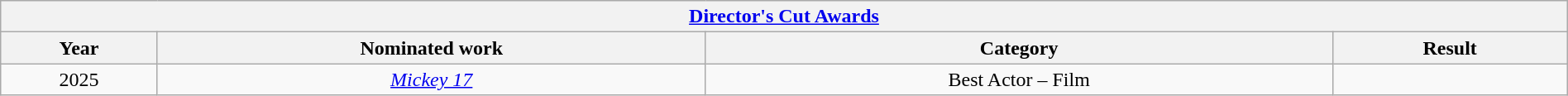<table width="100%" class="wikitable">
<tr>
<th colspan="4" align="center"><strong><a href='#'>Director's Cut Awards</a></strong></th>
</tr>
<tr>
<th width="10%">Year</th>
<th width="35%">Nominated work</th>
<th width="40%">Category</th>
<th width="15%">Result</th>
</tr>
<tr>
<td style="text-align:center;">2025</td>
<td style="text-align:center;"><em><a href='#'>Mickey 17</a></em></td>
<td style="text-align:center;">Best Actor – Film</td>
<td></td>
</tr>
</table>
